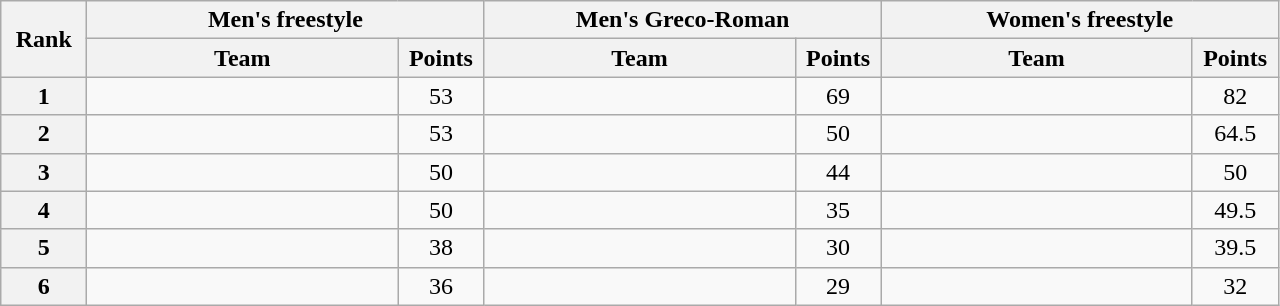<table class="wikitable" style="text-align:center;">
<tr>
<th width=50 rowspan="2">Rank</th>
<th colspan="2">Men's freestyle</th>
<th colspan="2">Men's Greco-Roman</th>
<th colspan="2">Women's freestyle</th>
</tr>
<tr>
<th width=200>Team</th>
<th width=50>Points</th>
<th width=200>Team</th>
<th width=50>Points</th>
<th width=200>Team</th>
<th width=50>Points</th>
</tr>
<tr>
<th>1</th>
<td align=left></td>
<td>53</td>
<td align=left></td>
<td>69</td>
<td align=left></td>
<td>82</td>
</tr>
<tr>
<th>2</th>
<td align=left></td>
<td>53</td>
<td align=left></td>
<td>50</td>
<td align=left></td>
<td>64.5</td>
</tr>
<tr>
<th>3</th>
<td align=left></td>
<td>50</td>
<td align=left></td>
<td>44</td>
<td align=left></td>
<td>50</td>
</tr>
<tr>
<th>4</th>
<td align=left></td>
<td>50</td>
<td align=left></td>
<td>35</td>
<td align=left></td>
<td>49.5</td>
</tr>
<tr>
<th>5</th>
<td align=left></td>
<td>38</td>
<td align=left></td>
<td>30</td>
<td align=left></td>
<td>39.5</td>
</tr>
<tr>
<th>6</th>
<td align=left></td>
<td>36</td>
<td align=left></td>
<td>29</td>
<td align=left></td>
<td>32</td>
</tr>
</table>
